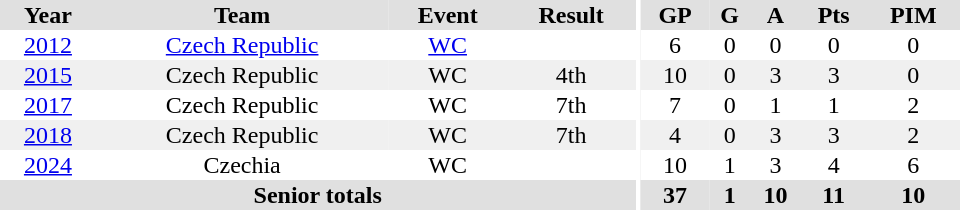<table border="0" cellpadding="1" cellspacing="0" ID="Table3" style="text-align:center; width:40em">
<tr ALIGN="center" bgcolor="#e0e0e0">
<th>Year</th>
<th>Team</th>
<th>Event</th>
<th>Result</th>
<th rowspan="99" bgcolor="#ffffff"></th>
<th>GP</th>
<th>G</th>
<th>A</th>
<th>Pts</th>
<th>PIM</th>
</tr>
<tr>
<td><a href='#'>2012</a></td>
<td><a href='#'>Czech Republic</a></td>
<td><a href='#'>WC</a></td>
<td></td>
<td>6</td>
<td>0</td>
<td>0</td>
<td>0</td>
<td>0</td>
</tr>
<tr bgcolor="#f0f0f0">
<td><a href='#'>2015</a></td>
<td>Czech Republic</td>
<td>WC</td>
<td>4th</td>
<td>10</td>
<td>0</td>
<td>3</td>
<td>3</td>
<td>0</td>
</tr>
<tr>
<td><a href='#'>2017</a></td>
<td>Czech Republic</td>
<td>WC</td>
<td>7th</td>
<td>7</td>
<td>0</td>
<td>1</td>
<td>1</td>
<td>2</td>
</tr>
<tr bgcolor="#f0f0f0">
<td><a href='#'>2018</a></td>
<td>Czech Republic</td>
<td>WC</td>
<td>7th</td>
<td>4</td>
<td>0</td>
<td>3</td>
<td>3</td>
<td>2</td>
</tr>
<tr>
<td><a href='#'>2024</a></td>
<td>Czechia</td>
<td>WC</td>
<td></td>
<td>10</td>
<td>1</td>
<td>3</td>
<td>4</td>
<td>6</td>
</tr>
<tr bgcolor="#e0e0e0">
<th colspan="4">Senior totals</th>
<th>37</th>
<th>1</th>
<th>10</th>
<th>11</th>
<th>10</th>
</tr>
</table>
